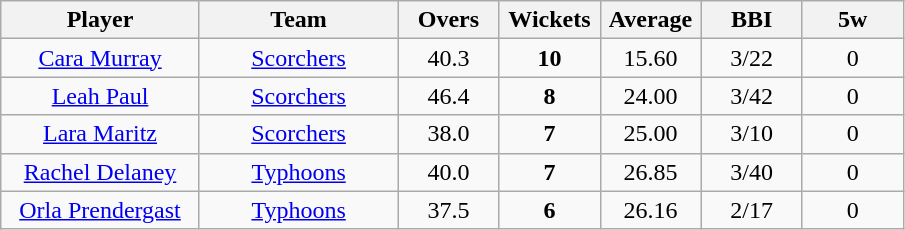<table class="wikitable" style="text-align:center">
<tr>
<th width=125>Player</th>
<th width=125>Team</th>
<th width=60>Overs</th>
<th width=60>Wickets</th>
<th width=60>Average</th>
<th width=60>BBI</th>
<th width=60>5w</th>
</tr>
<tr>
<td><a href='#'>Cara Murray</a></td>
<td><a href='#'>Scorchers</a></td>
<td>40.3</td>
<td><strong>10</strong></td>
<td>15.60</td>
<td>3/22</td>
<td>0</td>
</tr>
<tr>
<td><a href='#'>Leah Paul</a></td>
<td><a href='#'>Scorchers</a></td>
<td>46.4</td>
<td><strong>8</strong></td>
<td>24.00</td>
<td>3/42</td>
<td>0</td>
</tr>
<tr>
<td><a href='#'>Lara Maritz</a></td>
<td><a href='#'>Scorchers</a></td>
<td>38.0</td>
<td><strong>7</strong></td>
<td>25.00</td>
<td>3/10</td>
<td>0</td>
</tr>
<tr>
<td><a href='#'>Rachel Delaney</a></td>
<td><a href='#'>Typhoons</a></td>
<td>40.0</td>
<td><strong>7</strong></td>
<td>26.85</td>
<td>3/40</td>
<td>0</td>
</tr>
<tr>
<td><a href='#'>Orla Prendergast</a></td>
<td><a href='#'>Typhoons</a></td>
<td>37.5</td>
<td><strong>6</strong></td>
<td>26.16</td>
<td>2/17</td>
<td>0</td>
</tr>
</table>
